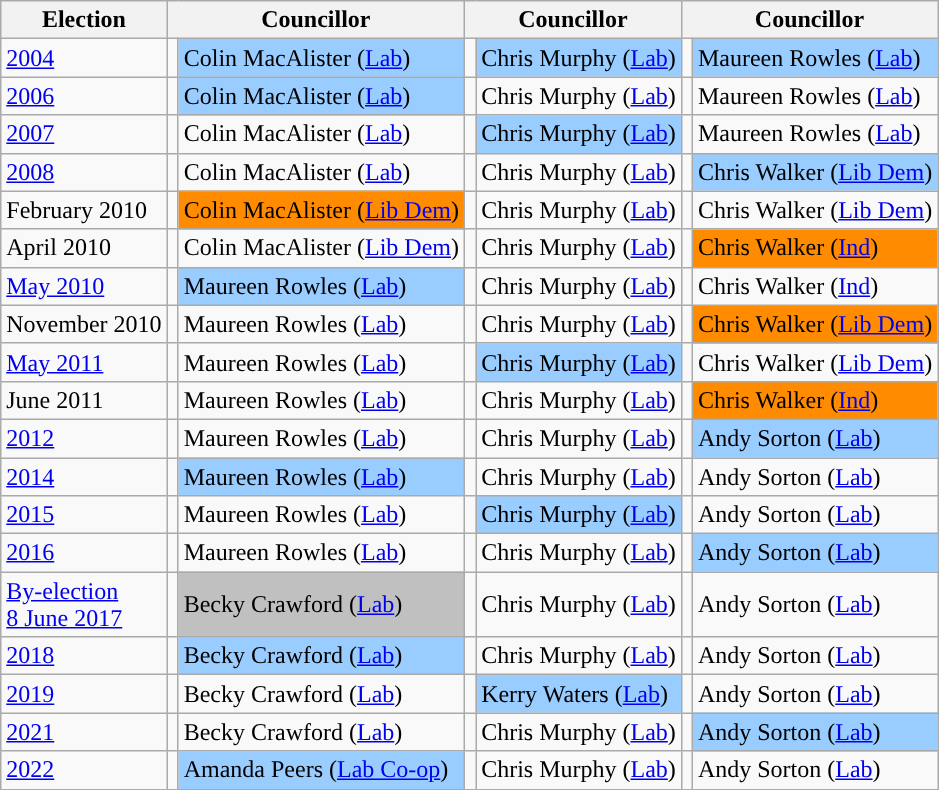<table class="wikitable">
<tr>
<th>Election</th>
<th colspan="2">Councillor</th>
<th colspan="2">Councillor</th>
<th colspan="2">Councillor</th>
</tr>
<tr>
<td><a href='#'>2004</a></td>
<td style="background-color: "></td>
<td bgcolor="#99CCFF">Colin MacAlister (<a href='#'>Lab</a>)</td>
<td style="background-color: "></td>
<td bgcolor="#99CCFF">Chris Murphy (<a href='#'>Lab</a>)</td>
<td style="background-color: "></td>
<td bgcolor="#99CCFF">Maureen Rowles (<a href='#'>Lab</a>)</td>
</tr>
<tr>
<td><a href='#'>2006</a></td>
<td style="background-color: "></td>
<td bgcolor="#99CCFF">Colin MacAlister (<a href='#'>Lab</a>)</td>
<td style="background-color: "></td>
<td>Chris Murphy (<a href='#'>Lab</a>)</td>
<td style="background-color: "></td>
<td>Maureen Rowles (<a href='#'>Lab</a>)</td>
</tr>
<tr>
<td><a href='#'>2007</a></td>
<td style="background-color: "></td>
<td>Colin MacAlister (<a href='#'>Lab</a>)</td>
<td style="background-color: "></td>
<td bgcolor="#99CCFF">Chris Murphy (<a href='#'>Lab</a>)</td>
<td style="background-color: "></td>
<td>Maureen Rowles (<a href='#'>Lab</a>)</td>
</tr>
<tr>
<td><a href='#'>2008</a></td>
<td style="background-color: "></td>
<td>Colin MacAlister (<a href='#'>Lab</a>)</td>
<td style="background-color: "></td>
<td>Chris Murphy (<a href='#'>Lab</a>)</td>
<td style="background-color: "></td>
<td bgcolor="#99CCFF">Chris Walker (<a href='#'>Lib Dem</a>)</td>
</tr>
<tr>
<td>February 2010</td>
<td style="background-color: "></td>
<td bgcolor="#FF8C00">Colin MacAlister (<a href='#'>Lib Dem</a>)</td>
<td style="background-color: "></td>
<td>Chris Murphy (<a href='#'>Lab</a>)</td>
<td style="background-color: "></td>
<td>Chris Walker (<a href='#'>Lib Dem</a>)</td>
</tr>
<tr>
<td>April 2010</td>
<td style="background-color: "></td>
<td>Colin MacAlister (<a href='#'>Lib Dem</a>)</td>
<td style="background-color: "></td>
<td>Chris Murphy (<a href='#'>Lab</a>)</td>
<td style="background-color: "></td>
<td bgcolor="#FF8C00">Chris Walker (<a href='#'>Ind</a>)</td>
</tr>
<tr>
<td><a href='#'>May 2010</a></td>
<td style="background-color: "></td>
<td bgcolor="#99CCFF">Maureen Rowles (<a href='#'>Lab</a>)</td>
<td style="background-color: "></td>
<td>Chris Murphy (<a href='#'>Lab</a>)</td>
<td style="background-color: "></td>
<td>Chris Walker (<a href='#'>Ind</a>)</td>
</tr>
<tr>
<td>November 2010</td>
<td style="background-color: "></td>
<td>Maureen Rowles (<a href='#'>Lab</a>)</td>
<td style="background-color: "></td>
<td>Chris Murphy (<a href='#'>Lab</a>)</td>
<td style="background-color: "></td>
<td bgcolor="#FF8C00">Chris Walker (<a href='#'>Lib Dem</a>)</td>
</tr>
<tr>
<td><a href='#'>May 2011</a></td>
<td style="background-color: "></td>
<td>Maureen Rowles (<a href='#'>Lab</a>)</td>
<td style="background-color: "></td>
<td bgcolor="#99CCFF">Chris Murphy (<a href='#'>Lab</a>)</td>
<td style="background-color: "></td>
<td>Chris Walker (<a href='#'>Lib Dem</a>)</td>
</tr>
<tr>
<td>June 2011</td>
<td style="background-color: "></td>
<td>Maureen Rowles (<a href='#'>Lab</a>)</td>
<td style="background-color: "></td>
<td>Chris Murphy (<a href='#'>Lab</a>)</td>
<td style="background-color: "></td>
<td bgcolor="#FF8C00">Chris Walker (<a href='#'>Ind</a>)</td>
</tr>
<tr>
<td><a href='#'>2012</a></td>
<td style="background-color: "></td>
<td>Maureen Rowles (<a href='#'>Lab</a>)</td>
<td style="background-color: "></td>
<td>Chris Murphy (<a href='#'>Lab</a>)</td>
<td style="background-color: "></td>
<td bgcolor="#99CCFF">Andy Sorton (<a href='#'>Lab</a>)</td>
</tr>
<tr>
<td><a href='#'>2014</a></td>
<td style="background-color: "></td>
<td bgcolor="#99CCFF">Maureen Rowles (<a href='#'>Lab</a>)</td>
<td style="background-color: "></td>
<td>Chris Murphy (<a href='#'>Lab</a>)</td>
<td style="background-color: "></td>
<td>Andy Sorton (<a href='#'>Lab</a>)</td>
</tr>
<tr>
<td><a href='#'>2015</a></td>
<td style="background-color: "></td>
<td>Maureen Rowles (<a href='#'>Lab</a>)</td>
<td style="background-color: "></td>
<td bgcolor="#99CCFF">Chris Murphy (<a href='#'>Lab</a>)</td>
<td style="background-color: "></td>
<td>Andy Sorton (<a href='#'>Lab</a>)</td>
</tr>
<tr>
<td><a href='#'>2016</a></td>
<td style="background-color: "></td>
<td>Maureen Rowles (<a href='#'>Lab</a>)</td>
<td style="background-color: "></td>
<td>Chris Murphy (<a href='#'>Lab</a>)</td>
<td style="background-color: "></td>
<td bgcolor="#99CCFF">Andy Sorton (<a href='#'>Lab</a>)</td>
</tr>
<tr>
<td><a href='#'>By-election<br>8 June 2017</a></td>
<td style="background-color: "></td>
<td bgcolor="#C0C0C0">Becky Crawford (<a href='#'>Lab</a>)</td>
<td style="background-color: "></td>
<td>Chris Murphy (<a href='#'>Lab</a>)</td>
<td style="background-color: "></td>
<td>Andy Sorton (<a href='#'>Lab</a>)</td>
</tr>
<tr>
<td><a href='#'>2018</a></td>
<td style="background-color: "></td>
<td bgcolor="#99CCFF">Becky Crawford (<a href='#'>Lab</a>)</td>
<td style="background-color: "></td>
<td>Chris Murphy (<a href='#'>Lab</a>)</td>
<td style="background-color: "></td>
<td>Andy Sorton (<a href='#'>Lab</a>)</td>
</tr>
<tr>
<td><a href='#'>2019</a></td>
<td style="background-color: "></td>
<td>Becky Crawford (<a href='#'>Lab</a>)</td>
<td style="background-color: "></td>
<td bgcolor="#99CCFF">Kerry Waters (<a href='#'>Lab</a>)</td>
<td style="background-color: "></td>
<td>Andy Sorton (<a href='#'>Lab</a>)</td>
</tr>
<tr>
<td><a href='#'>2021</a></td>
<td style="background-color: "></td>
<td>Becky Crawford (<a href='#'>Lab</a>)</td>
<td style="background-color: "></td>
<td>Chris Murphy (<a href='#'>Lab</a>)</td>
<td style="background-color: "></td>
<td bgcolor="#99CCFF">Andy Sorton (<a href='#'>Lab</a>)</td>
</tr>
<tr>
<td><a href='#'>2022</a></td>
<td style="background-color: "></td>
<td bgcolor="#99CCFF">Amanda Peers (<a href='#'>Lab Co-op</a>)</td>
<td style="background-color: "></td>
<td>Chris Murphy (<a href='#'>Lab</a>)</td>
<td style="background-color: "></td>
<td>Andy Sorton (<a href='#'>Lab</a>)</td>
</tr>
</table>
